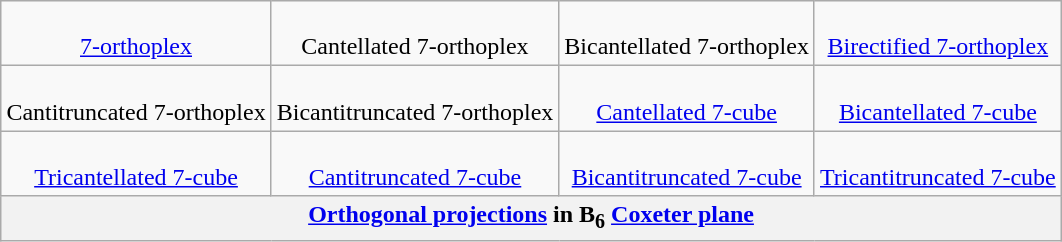<table class=wikitable align=right>
<tr align=center>
<td><br><a href='#'>7-orthoplex</a><br></td>
<td><br>Cantellated 7-orthoplex<br></td>
<td><br>Bicantellated 7-orthoplex<br></td>
<td><br><a href='#'>Birectified 7-orthoplex</a><br></td>
</tr>
<tr align=center>
<td><br>Cantitruncated 7-orthoplex<br></td>
<td><br>Bicantitruncated 7-orthoplex<br></td>
<td><br><a href='#'>Cantellated 7-cube</a><br></td>
<td><br><a href='#'>Bicantellated 7-cube</a><br></td>
</tr>
<tr align=center>
<td><br><a href='#'>Tricantellated 7-cube</a><br></td>
<td><br><a href='#'>Cantitruncated 7-cube</a><br></td>
<td><br><a href='#'>Bicantitruncated 7-cube</a><br></td>
<td><br><a href='#'>Tricantitruncated 7-cube</a><br></td>
</tr>
<tr>
<th colspan=4><a href='#'>Orthogonal projections</a> in B<sub>6</sub> <a href='#'>Coxeter plane</a></th>
</tr>
</table>
